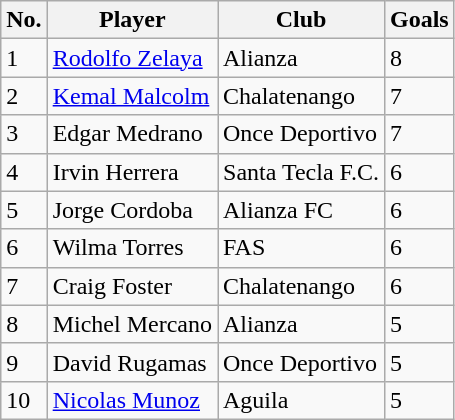<table class="wikitable">
<tr>
<th>No.</th>
<th>Player</th>
<th>Club</th>
<th>Goals</th>
</tr>
<tr>
<td>1</td>
<td> <a href='#'>Rodolfo Zelaya</a></td>
<td>Alianza</td>
<td>8</td>
</tr>
<tr>
<td>2</td>
<td> <a href='#'>Kemal Malcolm</a></td>
<td>Chalatenango</td>
<td>7</td>
</tr>
<tr>
<td>3</td>
<td> Edgar Medrano</td>
<td>Once Deportivo</td>
<td>7</td>
</tr>
<tr>
<td>4</td>
<td> Irvin Herrera</td>
<td>Santa Tecla F.C.</td>
<td>6</td>
</tr>
<tr>
<td>5</td>
<td> Jorge Cordoba</td>
<td>Alianza FC</td>
<td>6</td>
</tr>
<tr>
<td>6</td>
<td> Wilma Torres</td>
<td>FAS</td>
<td>6</td>
</tr>
<tr>
<td>7</td>
<td> Craig Foster</td>
<td>Chalatenango</td>
<td>6</td>
</tr>
<tr>
<td>8</td>
<td> Michel Mercano</td>
<td>Alianza</td>
<td>5</td>
</tr>
<tr>
<td>9</td>
<td> David Rugamas</td>
<td>Once Deportivo</td>
<td>5</td>
</tr>
<tr>
<td>10</td>
<td>  <a href='#'>Nicolas Munoz</a></td>
<td>Aguila</td>
<td>5</td>
</tr>
</table>
